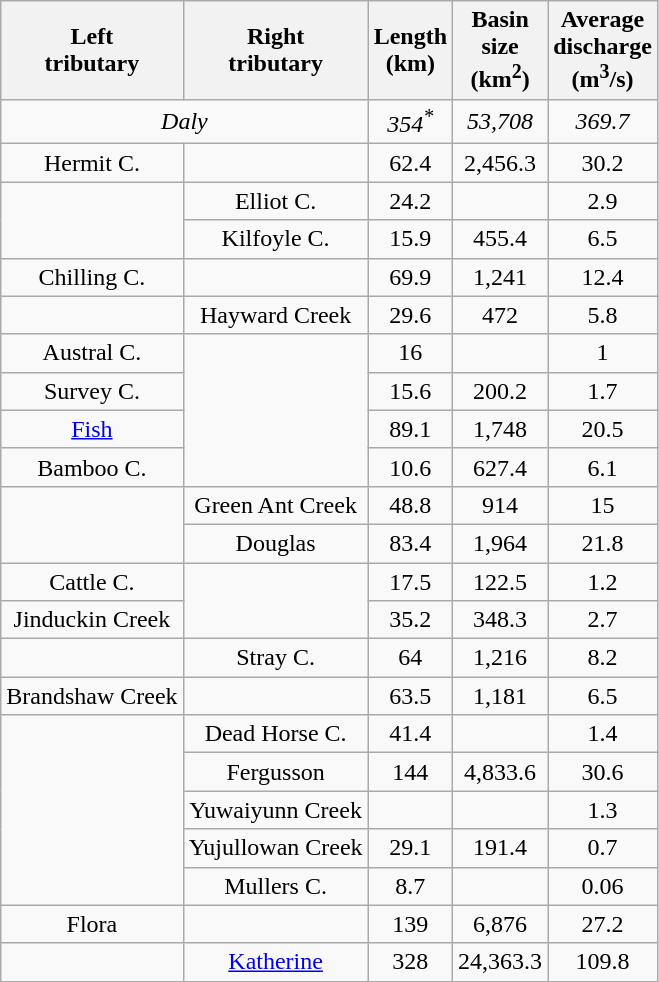<table class="wikitable" style="text-align:center;">
<tr>
<th>Left<br>tributary</th>
<th>Right<br>tributary</th>
<th>Length<br>(km)</th>
<th>Basin<br>size<br>(km<sup>2</sup>)</th>
<th>Average<br>discharge<br>(m<sup>3</sup>/s)</th>
</tr>
<tr>
<td colspan="2"><em>Daly</em></td>
<td><em>354<sup>*</sup></em></td>
<td><em>53,708</em></td>
<td><em>369.7</em></td>
</tr>
<tr>
<td>Hermit C.</td>
<td></td>
<td>62.4</td>
<td>2,456.3</td>
<td>30.2</td>
</tr>
<tr>
<td rowspan="2"></td>
<td>Elliot C.</td>
<td>24.2</td>
<td></td>
<td>2.9</td>
</tr>
<tr>
<td>Kilfoyle C.</td>
<td>15.9</td>
<td>455.4</td>
<td>6.5</td>
</tr>
<tr>
<td>Chilling C.</td>
<td></td>
<td>69.9</td>
<td>1,241</td>
<td>12.4</td>
</tr>
<tr>
<td></td>
<td>Hayward Creek</td>
<td>29.6</td>
<td>472</td>
<td>5.8</td>
</tr>
<tr>
<td>Austral C.</td>
<td rowspan="4"></td>
<td>16</td>
<td></td>
<td>1</td>
</tr>
<tr>
<td>Survey C.</td>
<td>15.6</td>
<td>200.2</td>
<td>1.7</td>
</tr>
<tr>
<td><a href='#'>Fish</a></td>
<td>89.1</td>
<td>1,748</td>
<td>20.5</td>
</tr>
<tr>
<td>Bamboo C.</td>
<td>10.6</td>
<td>627.4</td>
<td>6.1</td>
</tr>
<tr>
<td rowspan="2"></td>
<td>Green Ant Creek</td>
<td>48.8</td>
<td>914</td>
<td>15</td>
</tr>
<tr>
<td>Douglas</td>
<td>83.4</td>
<td>1,964</td>
<td>21.8</td>
</tr>
<tr>
<td>Cattle C.</td>
<td rowspan="2"></td>
<td>17.5</td>
<td>122.5</td>
<td>1.2</td>
</tr>
<tr>
<td>Jinduckin Creek</td>
<td>35.2</td>
<td>348.3</td>
<td>2.7</td>
</tr>
<tr>
<td></td>
<td>Stray C.</td>
<td>64</td>
<td>1,216</td>
<td>8.2</td>
</tr>
<tr>
<td>Brandshaw Creek</td>
<td></td>
<td>63.5</td>
<td>1,181</td>
<td>6.5</td>
</tr>
<tr>
<td rowspan="5"></td>
<td>Dead Horse C.</td>
<td>41.4</td>
<td></td>
<td>1.4</td>
</tr>
<tr>
<td>Fergusson</td>
<td>144</td>
<td>4,833.6</td>
<td>30.6</td>
</tr>
<tr>
<td>Yuwaiyunn Creek</td>
<td></td>
<td></td>
<td>1.3</td>
</tr>
<tr>
<td>Yujullowan Creek</td>
<td>29.1</td>
<td>191.4</td>
<td>0.7</td>
</tr>
<tr>
<td>Mullers C.</td>
<td>8.7</td>
<td></td>
<td>0.06</td>
</tr>
<tr>
<td>Flora</td>
<td></td>
<td>139</td>
<td>6,876</td>
<td>27.2</td>
</tr>
<tr>
<td></td>
<td><a href='#'>Katherine</a></td>
<td>328</td>
<td>24,363.3</td>
<td>109.8</td>
</tr>
</table>
